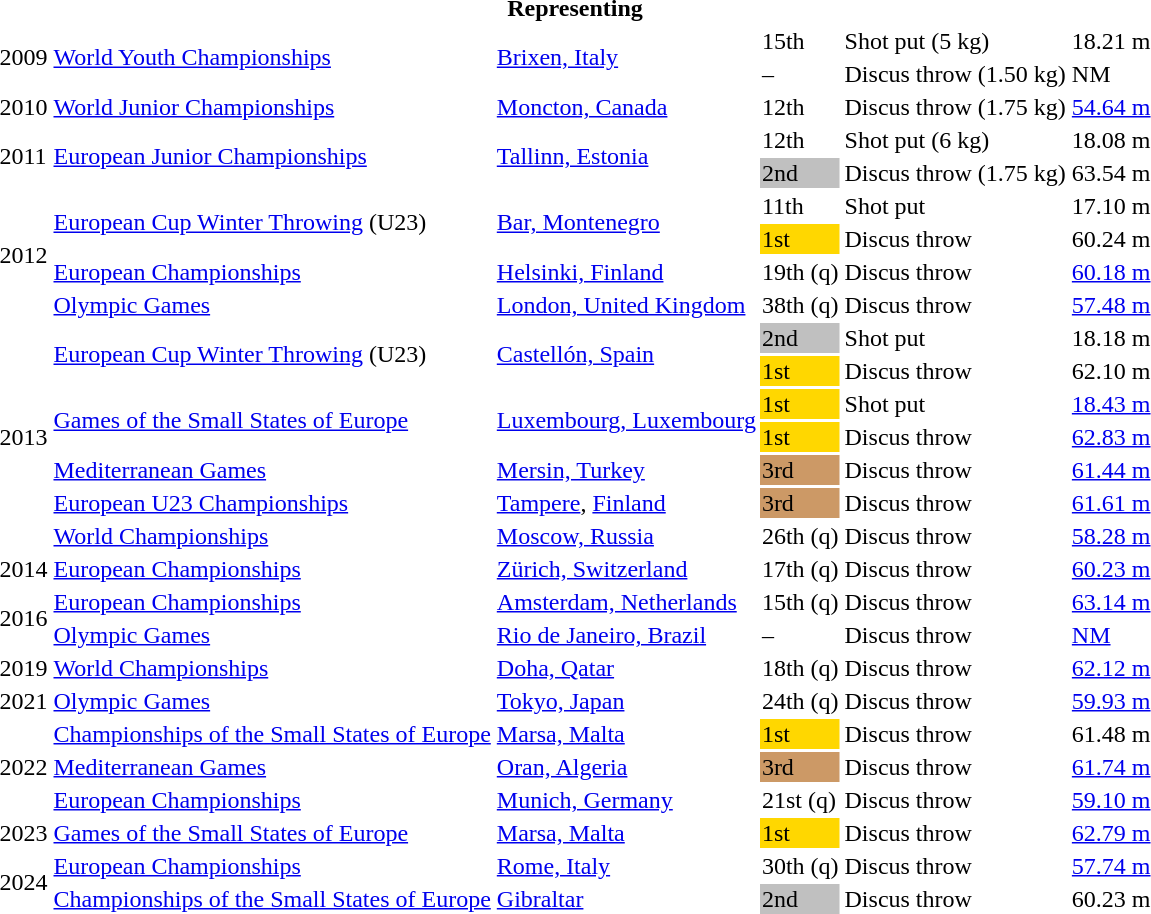<table>
<tr>
<th colspan="6">Representing </th>
</tr>
<tr>
<td rowspan=2>2009</td>
<td rowspan=2><a href='#'>World Youth Championships</a></td>
<td rowspan=2><a href='#'>Brixen, Italy</a></td>
<td>15th</td>
<td>Shot put (5 kg)</td>
<td>18.21 m</td>
</tr>
<tr>
<td>–</td>
<td>Discus throw (1.50 kg)</td>
<td>NM</td>
</tr>
<tr>
<td>2010</td>
<td><a href='#'>World Junior Championships</a></td>
<td><a href='#'>Moncton, Canada</a></td>
<td>12th</td>
<td>Discus throw (1.75 kg)</td>
<td><a href='#'>54.64 m</a></td>
</tr>
<tr>
<td rowspan=2>2011</td>
<td rowspan=2><a href='#'>European Junior Championships</a></td>
<td rowspan=2><a href='#'>Tallinn, Estonia</a></td>
<td>12th</td>
<td>Shot put (6 kg)</td>
<td>18.08 m</td>
</tr>
<tr>
<td bgcolor=silver>2nd</td>
<td>Discus throw (1.75 kg)</td>
<td>63.54 m</td>
</tr>
<tr>
<td rowspan=4>2012</td>
<td rowspan=2><a href='#'>European Cup Winter Throwing</a> (U23)</td>
<td rowspan=2><a href='#'>Bar, Montenegro</a></td>
<td>11th</td>
<td>Shot put</td>
<td>17.10 m</td>
</tr>
<tr>
<td bgcolor=gold>1st</td>
<td>Discus throw</td>
<td>60.24 m</td>
</tr>
<tr>
<td><a href='#'>European Championships</a></td>
<td><a href='#'>Helsinki, Finland</a></td>
<td>19th (q)</td>
<td>Discus throw</td>
<td><a href='#'>60.18 m</a></td>
</tr>
<tr>
<td><a href='#'>Olympic Games</a></td>
<td><a href='#'>London, United Kingdom</a></td>
<td>38th (q)</td>
<td>Discus throw</td>
<td><a href='#'>57.48 m</a></td>
</tr>
<tr>
<td rowspan=7>2013</td>
<td rowspan=2><a href='#'>European Cup Winter Throwing</a> (U23)</td>
<td rowspan=2><a href='#'>Castellón, Spain</a></td>
<td bgcolor=silver>2nd</td>
<td>Shot put</td>
<td>18.18 m</td>
</tr>
<tr>
<td bgcolor=gold>1st</td>
<td>Discus throw</td>
<td>62.10 m</td>
</tr>
<tr>
<td rowspan=2><a href='#'>Games of the Small States of Europe</a></td>
<td rowspan=2><a href='#'>Luxembourg, Luxembourg</a></td>
<td bgcolor=gold>1st</td>
<td>Shot put</td>
<td><a href='#'>18.43 m</a></td>
</tr>
<tr>
<td bgcolor=gold>1st</td>
<td>Discus throw</td>
<td><a href='#'>62.83 m</a></td>
</tr>
<tr>
<td><a href='#'>Mediterranean Games</a></td>
<td><a href='#'>Mersin, Turkey</a></td>
<td bgcolor=cc9966>3rd</td>
<td>Discus throw</td>
<td><a href='#'>61.44 m</a></td>
</tr>
<tr>
<td><a href='#'>European U23 Championships</a></td>
<td><a href='#'>Tampere</a>, <a href='#'>Finland</a></td>
<td bgcolor=cc9966>3rd</td>
<td>Discus throw</td>
<td><a href='#'>61.61 m</a></td>
</tr>
<tr>
<td><a href='#'>World Championships</a></td>
<td><a href='#'>Moscow, Russia</a></td>
<td>26th (q)</td>
<td>Discus throw</td>
<td><a href='#'>58.28 m</a></td>
</tr>
<tr>
<td>2014</td>
<td><a href='#'>European Championships</a></td>
<td><a href='#'>Zürich, Switzerland</a></td>
<td>17th (q)</td>
<td>Discus throw</td>
<td><a href='#'>60.23 m</a></td>
</tr>
<tr>
<td rowspan=2>2016</td>
<td><a href='#'>European Championships</a></td>
<td><a href='#'>Amsterdam, Netherlands</a></td>
<td>15th (q)</td>
<td>Discus throw</td>
<td><a href='#'>63.14 m</a></td>
</tr>
<tr>
<td><a href='#'>Olympic Games</a></td>
<td><a href='#'>Rio de Janeiro, Brazil</a></td>
<td>–</td>
<td>Discus throw</td>
<td><a href='#'>NM</a></td>
</tr>
<tr>
<td>2019</td>
<td><a href='#'>World Championships</a></td>
<td><a href='#'>Doha, Qatar</a></td>
<td>18th (q)</td>
<td>Discus throw</td>
<td><a href='#'>62.12 m</a></td>
</tr>
<tr>
<td>2021</td>
<td><a href='#'>Olympic Games</a></td>
<td><a href='#'>Tokyo, Japan</a></td>
<td>24th (q)</td>
<td>Discus throw</td>
<td><a href='#'>59.93 m</a></td>
</tr>
<tr>
<td rowspan=3>2022</td>
<td><a href='#'>Championships of the Small States of Europe</a></td>
<td><a href='#'>Marsa, Malta</a></td>
<td bgcolor=gold>1st</td>
<td>Discus throw</td>
<td>61.48 m</td>
</tr>
<tr>
<td><a href='#'>Mediterranean Games</a></td>
<td><a href='#'>Oran, Algeria</a></td>
<td bgcolor=cc9966>3rd</td>
<td>Discus throw</td>
<td><a href='#'>61.74 m</a></td>
</tr>
<tr>
<td><a href='#'>European Championships</a></td>
<td><a href='#'>Munich, Germany</a></td>
<td>21st (q)</td>
<td>Discus throw</td>
<td><a href='#'>59.10 m</a></td>
</tr>
<tr>
<td>2023</td>
<td><a href='#'>Games of the Small States of Europe</a></td>
<td><a href='#'>Marsa, Malta</a></td>
<td bgcolor=gold>1st</td>
<td>Discus throw</td>
<td><a href='#'>62.79 m</a></td>
</tr>
<tr>
<td rowspan=2>2024</td>
<td><a href='#'>European Championships</a></td>
<td><a href='#'>Rome, Italy</a></td>
<td>30th (q)</td>
<td>Discus throw</td>
<td><a href='#'>57.74 m</a></td>
</tr>
<tr>
<td><a href='#'>Championships of the Small States of Europe</a></td>
<td><a href='#'>Gibraltar</a></td>
<td bgcolor=silver>2nd</td>
<td>Discus throw</td>
<td>60.23 m</td>
</tr>
</table>
